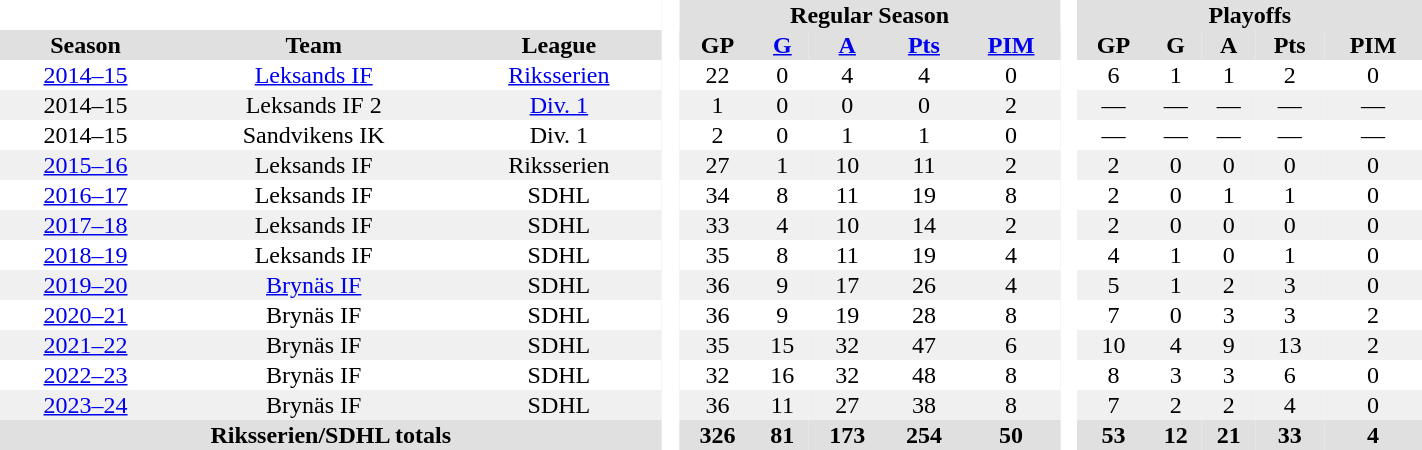<table border="0" cellpadding="1" cellspacing="0" style="text-align:center; width:75%">
<tr bgcolor="#e0e0e0">
<th colspan="3"  bgcolor="#ffffff"> </th>
<th rowspan="99" bgcolor="#ffffff"> </th>
<th colspan="5">Regular Season</th>
<th rowspan="99" bgcolor="#ffffff"> </th>
<th colspan="5">Playoffs</th>
</tr>
<tr bgcolor="#e0e0e0">
<th>Season</th>
<th>Team</th>
<th>League</th>
<th>GP</th>
<th><a href='#'>G</a></th>
<th><a href='#'>A</a></th>
<th><a href='#'>Pts</a></th>
<th><a href='#'>PIM</a></th>
<th>GP</th>
<th>G</th>
<th>A</th>
<th>Pts</th>
<th>PIM</th>
</tr>
<tr>
<td><a href='#'>2014–15</a></td>
<td><a href='#'>Leksands IF</a></td>
<td><a href='#'>Riksserien</a></td>
<td>22</td>
<td>0</td>
<td>4</td>
<td>4</td>
<td>0</td>
<td>6</td>
<td>1</td>
<td>1</td>
<td>2</td>
<td>0</td>
</tr>
<tr bgcolor="f0f0f0">
<td>2014–15</td>
<td>Leksands IF 2</td>
<td><a href='#'>Div. 1</a></td>
<td>1</td>
<td>0</td>
<td>0</td>
<td>0</td>
<td>2</td>
<td>—</td>
<td>—</td>
<td>—</td>
<td>—</td>
<td>—</td>
</tr>
<tr>
<td>2014–15</td>
<td>Sandvikens IK</td>
<td>Div. 1</td>
<td>2</td>
<td>0</td>
<td>1</td>
<td>1</td>
<td>0</td>
<td>—</td>
<td>—</td>
<td>—</td>
<td>—</td>
<td>—</td>
</tr>
<tr bgcolor="#f0f0f0">
<td><a href='#'>2015–16</a></td>
<td>Leksands IF</td>
<td>Riksserien</td>
<td>27</td>
<td>1</td>
<td>10</td>
<td>11</td>
<td>2</td>
<td>2</td>
<td>0</td>
<td>0</td>
<td>0</td>
<td>0</td>
</tr>
<tr>
<td><a href='#'>2016–17</a></td>
<td>Leksands IF</td>
<td>SDHL</td>
<td>34</td>
<td>8</td>
<td>11</td>
<td>19</td>
<td>8</td>
<td>2</td>
<td>0</td>
<td>1</td>
<td>1</td>
<td>0</td>
</tr>
<tr bgcolor="#f0f0f0">
<td><a href='#'>2017–18</a></td>
<td>Leksands IF</td>
<td>SDHL</td>
<td>33</td>
<td>4</td>
<td>10</td>
<td>14</td>
<td>2</td>
<td>2</td>
<td>0</td>
<td>0</td>
<td>0</td>
<td>0</td>
</tr>
<tr>
<td><a href='#'>2018–19</a></td>
<td>Leksands IF</td>
<td>SDHL</td>
<td>35</td>
<td>8</td>
<td>11</td>
<td>19</td>
<td>4</td>
<td>4</td>
<td>1</td>
<td>0</td>
<td>1</td>
<td>0</td>
</tr>
<tr bgcolor="#f0f0f0">
<td><a href='#'>2019–20</a></td>
<td><a href='#'>Brynäs IF</a></td>
<td>SDHL</td>
<td>36</td>
<td>9</td>
<td>17</td>
<td>26</td>
<td>4</td>
<td>5</td>
<td>1</td>
<td>2</td>
<td>3</td>
<td>0</td>
</tr>
<tr>
<td><a href='#'>2020–21</a></td>
<td>Brynäs IF</td>
<td>SDHL</td>
<td>36</td>
<td>9</td>
<td>19</td>
<td>28</td>
<td>8</td>
<td>7</td>
<td>0</td>
<td>3</td>
<td>3</td>
<td>2</td>
</tr>
<tr bgcolor="f0f0f0">
<td><a href='#'>2021–22</a></td>
<td>Brynäs IF</td>
<td>SDHL</td>
<td>35</td>
<td>15</td>
<td>32</td>
<td>47</td>
<td>6</td>
<td>10</td>
<td>4</td>
<td>9</td>
<td>13</td>
<td>2</td>
</tr>
<tr>
<td><a href='#'>2022–23</a></td>
<td>Brynäs IF</td>
<td>SDHL</td>
<td>32</td>
<td>16</td>
<td>32</td>
<td>48</td>
<td>8</td>
<td>8</td>
<td>3</td>
<td>3</td>
<td>6</td>
<td>0</td>
</tr>
<tr bgcolor="f0f0f0">
<td><a href='#'>2023–24</a></td>
<td>Brynäs IF</td>
<td>SDHL</td>
<td>36</td>
<td>11</td>
<td>27</td>
<td>38</td>
<td>8</td>
<td>7</td>
<td>2</td>
<td>2</td>
<td>4</td>
<td>0</td>
</tr>
<tr bgcolor="#e0e0e0">
<th colspan="3">Riksserien/SDHL totals</th>
<th>326</th>
<th>81</th>
<th>173</th>
<th>254</th>
<th>50</th>
<th>53</th>
<th>12</th>
<th>21</th>
<th>33</th>
<th>4</th>
</tr>
</table>
